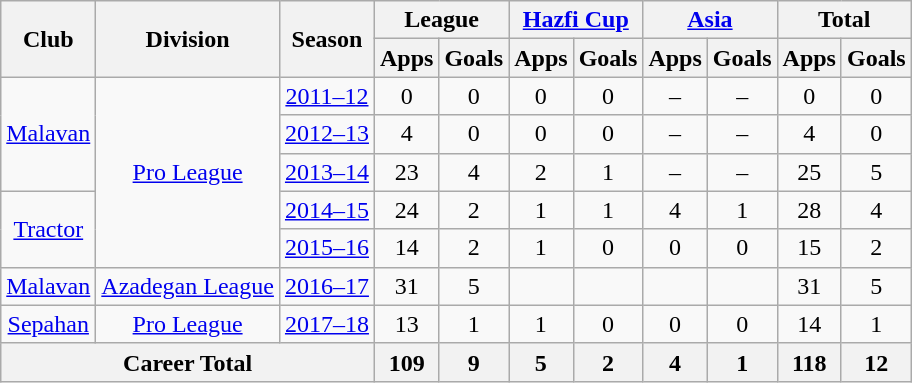<table class="wikitable" style="text-align: center;">
<tr>
<th rowspan="2">Club</th>
<th rowspan="2">Division</th>
<th rowspan="2">Season</th>
<th colspan="2">League</th>
<th colspan="2"><a href='#'>Hazfi Cup</a></th>
<th colspan="2"><a href='#'>Asia</a></th>
<th colspan="2">Total</th>
</tr>
<tr>
<th>Apps</th>
<th>Goals</th>
<th>Apps</th>
<th>Goals</th>
<th>Apps</th>
<th>Goals</th>
<th>Apps</th>
<th>Goals</th>
</tr>
<tr>
<td rowspan="3"><a href='#'>Malavan</a></td>
<td rowspan="5"><a href='#'>Pro League</a></td>
<td><a href='#'>2011–12</a></td>
<td>0</td>
<td>0</td>
<td>0</td>
<td>0</td>
<td>–</td>
<td>–</td>
<td>0</td>
<td>0</td>
</tr>
<tr>
<td><a href='#'>2012–13</a></td>
<td>4</td>
<td>0</td>
<td>0</td>
<td>0</td>
<td>–</td>
<td>–</td>
<td>4</td>
<td>0</td>
</tr>
<tr>
<td><a href='#'>2013–14</a></td>
<td>23</td>
<td>4</td>
<td>2</td>
<td>1</td>
<td>–</td>
<td>–</td>
<td>25</td>
<td>5</td>
</tr>
<tr>
<td rowspan="2"><a href='#'>Tractor</a></td>
<td><a href='#'>2014–15</a></td>
<td>24</td>
<td>2</td>
<td>1</td>
<td>1</td>
<td>4</td>
<td>1</td>
<td>28</td>
<td>4</td>
</tr>
<tr>
<td><a href='#'>2015–16</a></td>
<td>14</td>
<td>2</td>
<td>1</td>
<td>0</td>
<td>0</td>
<td>0</td>
<td>15</td>
<td>2</td>
</tr>
<tr>
<td rowspan="1"><a href='#'>Malavan</a></td>
<td rowspan="1"><a href='#'>Azadegan League</a></td>
<td><a href='#'>2016–17</a></td>
<td>31</td>
<td>5</td>
<td></td>
<td></td>
<td></td>
<td></td>
<td>31</td>
<td>5</td>
</tr>
<tr>
<td rowspan="1"><a href='#'>Sepahan</a></td>
<td rowspan="1"><a href='#'>Pro League</a></td>
<td><a href='#'>2017–18</a></td>
<td>13</td>
<td>1</td>
<td>1</td>
<td>0</td>
<td>0</td>
<td>0</td>
<td>14</td>
<td>1</td>
</tr>
<tr>
<th colspan=3>Career Total</th>
<th>109</th>
<th>9</th>
<th>5</th>
<th>2</th>
<th>4</th>
<th>1</th>
<th>118</th>
<th>12</th>
</tr>
</table>
